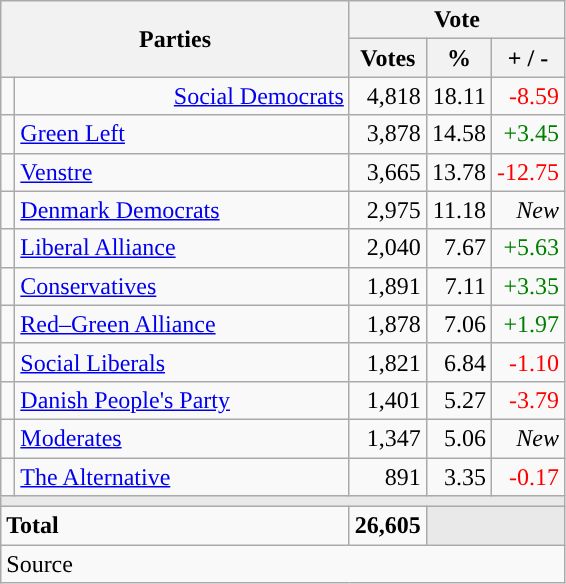<table class="wikitable" style="text-align:right;">
<tr>
<th style="text-align:centre;" rowspan="2" colspan="2" width="225">Parties</th>
<th colspan="3">Vote</th>
</tr>
<tr>
<th width="15">Votes</th>
<th width="15">%</th>
<th width="15">+ / -</th>
</tr>
<tr>
<td width=2 bgcolor=></td>
<td><a href='#'>Social Democrats</a></td>
<td>4,818</td>
<td>18.11</td>
<td style=color:red;>-8.59</td>
</tr>
<tr>
<td width=2 bgcolor=></td>
<td align=left><a href='#'>Green Left</a></td>
<td>3,878</td>
<td>14.58</td>
<td style=color:green;>+3.45</td>
</tr>
<tr>
<td width=2 bgcolor=></td>
<td align=left><a href='#'>Venstre</a></td>
<td>3,665</td>
<td>13.78</td>
<td style=color:red;>-12.75</td>
</tr>
<tr>
<td width=2 bgcolor=></td>
<td align=left><a href='#'>Denmark Democrats</a></td>
<td>2,975</td>
<td>11.18</td>
<td><em>New</em></td>
</tr>
<tr>
<td width=2 bgcolor=></td>
<td align=left><a href='#'>Liberal Alliance</a></td>
<td>2,040</td>
<td>7.67</td>
<td style=color:green;>+5.63</td>
</tr>
<tr>
<td width=2 bgcolor=></td>
<td align=left><a href='#'>Conservatives</a></td>
<td>1,891</td>
<td>7.11</td>
<td style=color:green;>+3.35</td>
</tr>
<tr>
<td width=2 bgcolor=></td>
<td align=left><a href='#'>Red–Green Alliance</a></td>
<td>1,878</td>
<td>7.06</td>
<td style=color:green;>+1.97</td>
</tr>
<tr>
<td width=2 bgcolor=></td>
<td align=left><a href='#'>Social Liberals</a></td>
<td>1,821</td>
<td>6.84</td>
<td style=color:red;>-1.10</td>
</tr>
<tr>
<td width=2 bgcolor=></td>
<td align=left><a href='#'>Danish People's Party</a></td>
<td>1,401</td>
<td>5.27</td>
<td style=color:red;>-3.79</td>
</tr>
<tr>
<td width=2 bgcolor=></td>
<td align=left><a href='#'>Moderates</a></td>
<td>1,347</td>
<td>5.06</td>
<td><em>New</em></td>
</tr>
<tr>
<td width=2 bgcolor=></td>
<td align=left><a href='#'>The Alternative</a></td>
<td>891</td>
<td>3.35</td>
<td style=color:red;>-0.17</td>
</tr>
<tr>
<td colspan="7" bgcolor="#E9E9E9"></td>
</tr>
<tr>
<td align="left" colspan="2"><strong>Total</strong></td>
<td><strong>26,605</strong></td>
<td bgcolor=#E9E9E9 colspan=2></td>
</tr>
<tr>
<td align="left" colspan="6">Source</td>
</tr>
</table>
